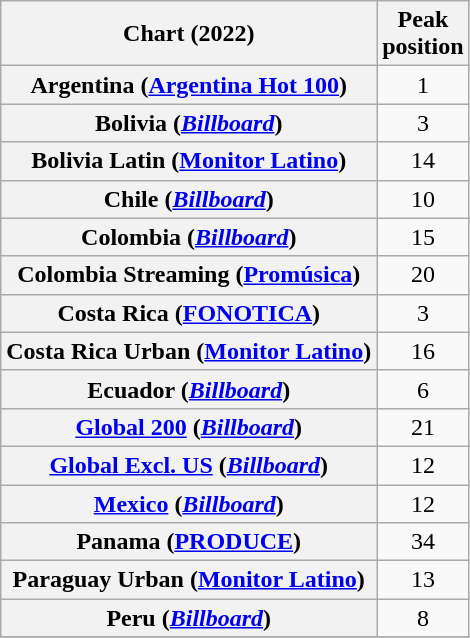<table class="wikitable sortable plainrowheaders" style="text-align:center">
<tr>
<th scope="col">Chart (2022)</th>
<th scope="col">Peak<br>position</th>
</tr>
<tr>
<th scope="row">Argentina (<a href='#'>Argentina Hot 100</a>)</th>
<td>1</td>
</tr>
<tr>
<th scope="row">Bolivia (<a href='#'><em>Billboard</em></a>)</th>
<td>3</td>
</tr>
<tr>
<th scope="row">Bolivia Latin (<a href='#'>Monitor Latino</a>)</th>
<td>14</td>
</tr>
<tr>
<th scope="row">Chile (<a href='#'><em>Billboard</em></a>)</th>
<td style="text-align: center;">10</td>
</tr>
<tr>
<th scope="row">Colombia (<a href='#'><em>Billboard</em></a>)</th>
<td>15</td>
</tr>
<tr>
<th scope="row">Colombia Streaming (<a href='#'>Promúsica</a>)</th>
<td>20</td>
</tr>
<tr>
<th scope="row">Costa Rica (<a href='#'>FONOTICA</a>)</th>
<td>3</td>
</tr>
<tr>
<th scope="row">Costa Rica Urban (<a href='#'>Monitor Latino</a>)</th>
<td>16</td>
</tr>
<tr>
<th scope="row">Ecuador (<a href='#'><em>Billboard</em></a>)</th>
<td>6</td>
</tr>
<tr>
<th scope="row"><a href='#'>Global 200</a> (<a href='#'><em>Billboard</em></a>)</th>
<td>21</td>
</tr>
<tr>
<th scope="row"><a href='#'>Global Excl. US</a> (<a href='#'><em>Billboard</em></a>)</th>
<td>12</td>
</tr>
<tr>
<th scope="row"><a href='#'>Mexico</a> (<a href='#'><em>Billboard</em></a>)</th>
<td>12</td>
</tr>
<tr>
<th scope="row">Panama (<a href='#'>PRODUCE</a>)</th>
<td>34</td>
</tr>
<tr>
<th scope="row">Paraguay Urban (<a href='#'>Monitor Latino</a>)</th>
<td>13</td>
</tr>
<tr>
<th scope="row">Peru (<a href='#'><em>Billboard</em></a>)</th>
<td>8</td>
</tr>
<tr>
</tr>
</table>
